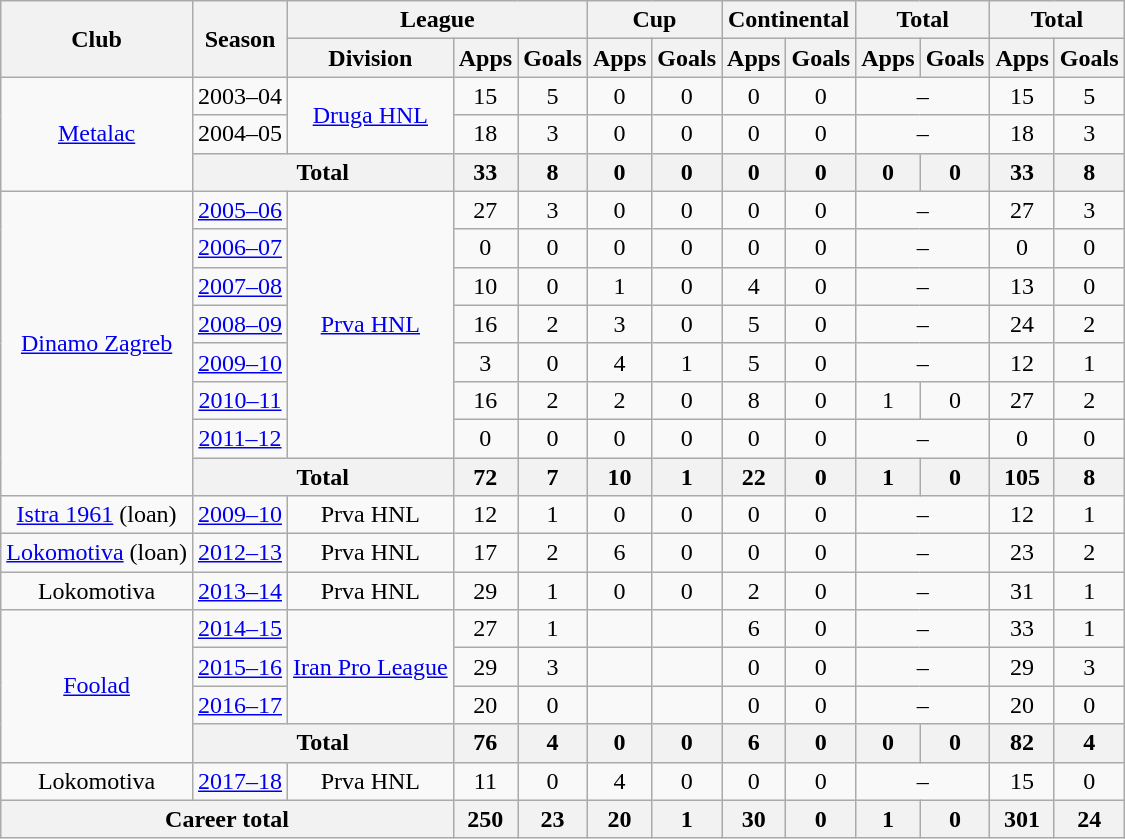<table class="wikitable" style="text-align:center">
<tr>
<th rowspan="2">Club</th>
<th rowspan="2">Season</th>
<th colspan="3">League</th>
<th colspan="2">Cup</th>
<th colspan="2">Continental</th>
<th colspan="2">Total</th>
<th colspan="2">Total</th>
</tr>
<tr>
<th>Division</th>
<th>Apps</th>
<th>Goals</th>
<th>Apps</th>
<th>Goals</th>
<th>Apps</th>
<th>Goals</th>
<th>Apps</th>
<th>Goals</th>
<th>Apps</th>
<th>Goals</th>
</tr>
<tr>
<td rowspan="3"><a href='#'>Metalac</a></td>
<td>2003–04</td>
<td rowspan="2"><a href='#'>Druga HNL</a></td>
<td>15</td>
<td>5</td>
<td>0</td>
<td>0</td>
<td>0</td>
<td>0</td>
<td colspan="2">–</td>
<td>15</td>
<td>5</td>
</tr>
<tr>
<td>2004–05</td>
<td>18</td>
<td>3</td>
<td>0</td>
<td>0</td>
<td>0</td>
<td>0</td>
<td colspan="2">–</td>
<td>18</td>
<td>3</td>
</tr>
<tr>
<th colspan="2">Total</th>
<th>33</th>
<th>8</th>
<th>0</th>
<th>0</th>
<th>0</th>
<th>0</th>
<th>0</th>
<th>0</th>
<th>33</th>
<th>8</th>
</tr>
<tr>
<td rowspan="8"><a href='#'>Dinamo Zagreb</a></td>
<td><a href='#'>2005–06</a></td>
<td rowspan="7"><a href='#'>Prva HNL</a></td>
<td>27</td>
<td>3</td>
<td>0</td>
<td>0</td>
<td>0</td>
<td>0</td>
<td colspan="2">–</td>
<td>27</td>
<td>3</td>
</tr>
<tr>
<td><a href='#'>2006–07</a></td>
<td>0</td>
<td>0</td>
<td>0</td>
<td>0</td>
<td>0</td>
<td>0</td>
<td colspan="2">–</td>
<td>0</td>
<td>0</td>
</tr>
<tr>
<td><a href='#'>2007–08</a></td>
<td>10</td>
<td>0</td>
<td>1</td>
<td>0</td>
<td>4</td>
<td>0</td>
<td colspan="2">–</td>
<td>13</td>
<td>0</td>
</tr>
<tr>
<td><a href='#'>2008–09</a></td>
<td>16</td>
<td>2</td>
<td>3</td>
<td>0</td>
<td>5</td>
<td>0</td>
<td colspan="2">–</td>
<td>24</td>
<td>2</td>
</tr>
<tr>
<td><a href='#'>2009–10</a></td>
<td>3</td>
<td>0</td>
<td>4</td>
<td>1</td>
<td>5</td>
<td>0</td>
<td colspan="2">–</td>
<td>12</td>
<td>1</td>
</tr>
<tr>
<td><a href='#'>2010–11</a></td>
<td>16</td>
<td>2</td>
<td>2</td>
<td>0</td>
<td>8</td>
<td>0</td>
<td>1</td>
<td>0</td>
<td>27</td>
<td>2</td>
</tr>
<tr>
<td><a href='#'>2011–12</a></td>
<td>0</td>
<td>0</td>
<td>0</td>
<td>0</td>
<td>0</td>
<td>0</td>
<td colspan="2">–</td>
<td>0</td>
<td>0</td>
</tr>
<tr>
<th colspan="2">Total</th>
<th>72</th>
<th>7</th>
<th>10</th>
<th>1</th>
<th>22</th>
<th>0</th>
<th>1</th>
<th>0</th>
<th>105</th>
<th>8</th>
</tr>
<tr>
<td><a href='#'>Istra 1961</a> (loan)</td>
<td><a href='#'>2009–10</a></td>
<td>Prva HNL</td>
<td>12</td>
<td>1</td>
<td>0</td>
<td>0</td>
<td>0</td>
<td>0</td>
<td colspan="2">–</td>
<td>12</td>
<td>1</td>
</tr>
<tr>
<td><a href='#'>Lokomotiva</a> (loan)</td>
<td><a href='#'>2012–13</a></td>
<td>Prva HNL</td>
<td>17</td>
<td>2</td>
<td>6</td>
<td>0</td>
<td>0</td>
<td>0</td>
<td colspan="2">–</td>
<td>23</td>
<td>2</td>
</tr>
<tr>
<td>Lokomotiva</td>
<td><a href='#'>2013–14</a></td>
<td>Prva HNL</td>
<td>29</td>
<td>1</td>
<td>0</td>
<td>0</td>
<td>2</td>
<td>0</td>
<td colspan="2">–</td>
<td>31</td>
<td>1</td>
</tr>
<tr>
<td rowspan="4"><a href='#'>Foolad</a></td>
<td><a href='#'>2014–15</a></td>
<td rowspan="3"><a href='#'>Iran Pro League</a></td>
<td>27</td>
<td>1</td>
<td></td>
<td></td>
<td>6</td>
<td>0</td>
<td colspan="2">–</td>
<td>33</td>
<td>1</td>
</tr>
<tr>
<td><a href='#'>2015–16</a></td>
<td>29</td>
<td>3</td>
<td></td>
<td></td>
<td>0</td>
<td>0</td>
<td colspan="2">–</td>
<td>29</td>
<td>3</td>
</tr>
<tr>
<td><a href='#'>2016–17</a></td>
<td>20</td>
<td>0</td>
<td></td>
<td></td>
<td>0</td>
<td>0</td>
<td colspan="2">–</td>
<td>20</td>
<td>0</td>
</tr>
<tr>
<th colspan="2">Total</th>
<th>76</th>
<th>4</th>
<th>0</th>
<th>0</th>
<th>6</th>
<th>0</th>
<th>0</th>
<th>0</th>
<th>82</th>
<th>4</th>
</tr>
<tr>
<td>Lokomotiva</td>
<td><a href='#'>2017–18</a></td>
<td>Prva HNL</td>
<td>11</td>
<td>0</td>
<td>4</td>
<td>0</td>
<td>0</td>
<td>0</td>
<td colspan="2">–</td>
<td>15</td>
<td>0</td>
</tr>
<tr>
<th colspan="3">Career total</th>
<th>250</th>
<th>23</th>
<th>20</th>
<th>1</th>
<th>30</th>
<th>0</th>
<th>1</th>
<th>0</th>
<th>301</th>
<th>24</th>
</tr>
</table>
